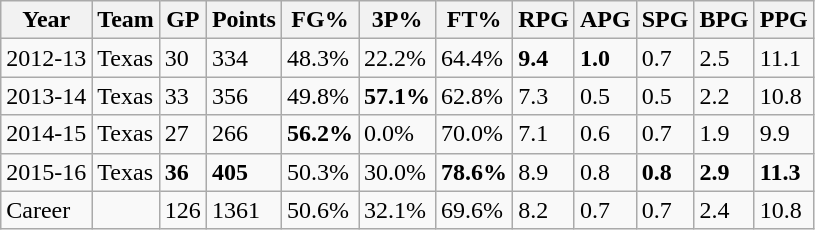<table class="wikitable">
<tr>
<th>Year</th>
<th>Team</th>
<th>GP</th>
<th>Points</th>
<th>FG%</th>
<th>3P%</th>
<th>FT%</th>
<th>RPG</th>
<th>APG</th>
<th>SPG</th>
<th>BPG</th>
<th>PPG</th>
</tr>
<tr>
<td>2012-13</td>
<td>Texas</td>
<td>30</td>
<td>334</td>
<td>48.3%</td>
<td>22.2%</td>
<td>64.4%</td>
<td><strong>9.4</strong></td>
<td><strong>1.0</strong></td>
<td>0.7</td>
<td>2.5</td>
<td>11.1</td>
</tr>
<tr>
<td>2013-14</td>
<td>Texas</td>
<td>33</td>
<td>356</td>
<td>49.8%</td>
<td><strong>57.1%</strong></td>
<td>62.8%</td>
<td>7.3</td>
<td>0.5</td>
<td>0.5</td>
<td>2.2</td>
<td>10.8</td>
</tr>
<tr>
<td>2014-15</td>
<td>Texas</td>
<td>27</td>
<td>266</td>
<td><strong>56.2%</strong></td>
<td>0.0%</td>
<td>70.0%</td>
<td>7.1</td>
<td>0.6</td>
<td>0.7</td>
<td>1.9</td>
<td>9.9</td>
</tr>
<tr>
<td>2015-16</td>
<td>Texas</td>
<td><strong>36</strong></td>
<td><strong>405</strong></td>
<td>50.3%</td>
<td>30.0%</td>
<td><strong>78.6%</strong></td>
<td>8.9</td>
<td>0.8</td>
<td><strong>0.8</strong></td>
<td><strong>2.9</strong></td>
<td><strong>11.3</strong></td>
</tr>
<tr>
<td>Career</td>
<td></td>
<td>126</td>
<td>1361</td>
<td>50.6%</td>
<td>32.1%</td>
<td>69.6%</td>
<td>8.2</td>
<td>0.7</td>
<td>0.7</td>
<td>2.4</td>
<td>10.8</td>
</tr>
</table>
